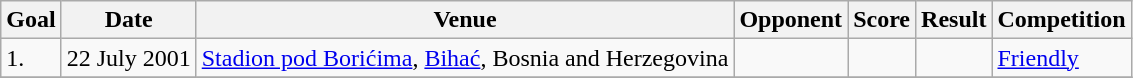<table class=wikitable>
<tr>
<th>Goal</th>
<th>Date</th>
<th>Venue</th>
<th>Opponent</th>
<th>Score</th>
<th>Result</th>
<th>Competition</th>
</tr>
<tr>
<td>1.</td>
<td>22 July 2001</td>
<td><a href='#'>Stadion pod Borićima</a>, <a href='#'>Bihać</a>, Bosnia and Herzegovina</td>
<td></td>
<td></td>
<td></td>
<td><a href='#'>Friendly</a></td>
</tr>
<tr>
</tr>
</table>
